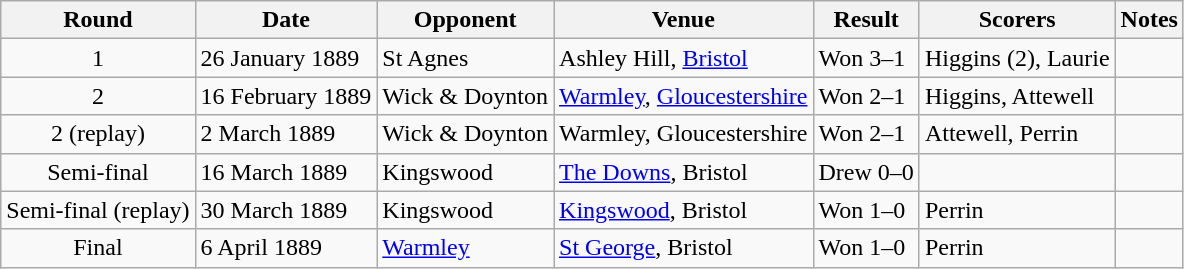<table class="wikitable">
<tr>
<th>Round</th>
<th>Date</th>
<th>Opponent</th>
<th>Venue</th>
<th>Result</th>
<th>Scorers</th>
<th>Notes</th>
</tr>
<tr>
<td style="text-align:center;">1</td>
<td>26 January 1889</td>
<td>St Agnes</td>
<td>Ashley Hill, <a href='#'>Bristol</a></td>
<td>Won 3–1</td>
<td>Higgins (2), Laurie</td>
<td></td>
</tr>
<tr>
<td style="text-align:center;">2</td>
<td>16 February 1889</td>
<td>Wick & Doynton</td>
<td><a href='#'>Warmley</a>, <a href='#'>Gloucestershire</a></td>
<td>Won 2–1</td>
<td>Higgins, Attewell</td>
<td></td>
</tr>
<tr>
<td style="text-align:center;">2 (replay)</td>
<td>2 March 1889</td>
<td>Wick & Doynton</td>
<td>Warmley, Gloucestershire</td>
<td>Won 2–1</td>
<td>Attewell, Perrin</td>
<td></td>
</tr>
<tr>
<td style="text-align:center;">Semi-final</td>
<td>16 March 1889</td>
<td>Kingswood</td>
<td><a href='#'>The Downs</a>, Bristol</td>
<td>Drew 0–0</td>
<td></td>
<td></td>
</tr>
<tr>
<td style="text-align:center;">Semi-final (replay)</td>
<td>30 March 1889</td>
<td>Kingswood</td>
<td><a href='#'>Kingswood</a>, Bristol</td>
<td>Won 1–0</td>
<td>Perrin</td>
<td></td>
</tr>
<tr>
<td style="text-align:center;">Final</td>
<td>6 April 1889</td>
<td><a href='#'>Warmley</a></td>
<td><a href='#'>St George</a>, Bristol</td>
<td>Won 1–0</td>
<td>Perrin</td>
<td></td>
</tr>
</table>
